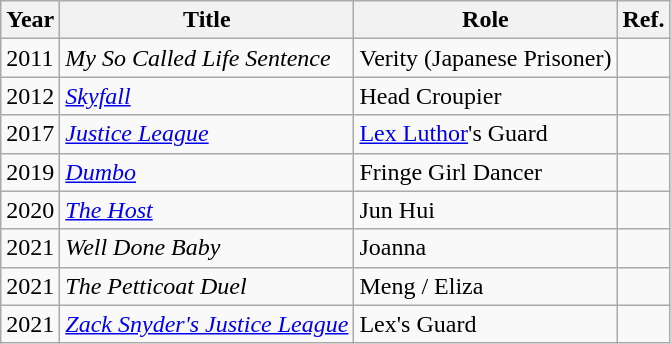<table class="wikitable">
<tr>
<th>Year</th>
<th>Title</th>
<th>Role</th>
<th>Ref.</th>
</tr>
<tr>
<td>2011</td>
<td><em>My So Called Life Sentence</em></td>
<td>Verity (Japanese Prisoner)</td>
<td></td>
</tr>
<tr>
<td>2012</td>
<td><em><a href='#'>Skyfall</a></em></td>
<td>Head Croupier</td>
<td></td>
</tr>
<tr>
<td>2017</td>
<td><em><a href='#'>Justice League</a></em></td>
<td><a href='#'>Lex Luthor</a>'s Guard</td>
<td></td>
</tr>
<tr>
<td>2019</td>
<td><em><a href='#'>Dumbo</a></em></td>
<td>Fringe Girl Dancer</td>
<td></td>
</tr>
<tr>
<td>2020</td>
<td><em><a href='#'>The Host</a></em></td>
<td>Jun Hui</td>
<td></td>
</tr>
<tr>
<td>2021</td>
<td><em>Well Done Baby</em></td>
<td>Joanna</td>
<td></td>
</tr>
<tr>
<td>2021</td>
<td><em>The Petticoat Duel</em></td>
<td>Meng / Eliza</td>
<td></td>
</tr>
<tr>
<td>2021</td>
<td><em><a href='#'>Zack Snyder's Justice League</a></em></td>
<td>Lex's Guard</td>
<td></td>
</tr>
</table>
